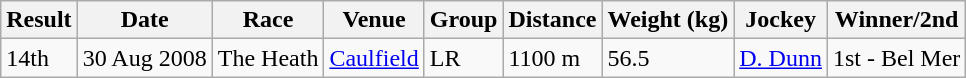<table class="wikitable">
<tr>
<th>Result</th>
<th>Date</th>
<th>Race</th>
<th>Venue</th>
<th>Group</th>
<th>Distance</th>
<th>Weight (kg)</th>
<th>Jockey</th>
<th>Winner/2nd</th>
</tr>
<tr>
<td>14th</td>
<td>30 Aug 2008</td>
<td>The Heath</td>
<td><a href='#'>Caulfield</a></td>
<td>LR</td>
<td>1100 m</td>
<td>56.5</td>
<td><a href='#'>D. Dunn</a></td>
<td>1st - Bel Mer</td>
</tr>
</table>
